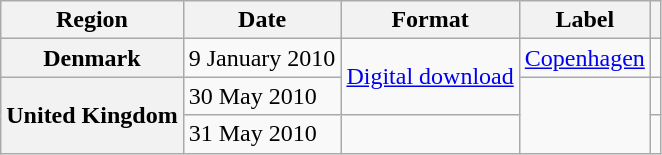<table class="wikitable plainrowheaders">
<tr>
<th scope="col">Region</th>
<th scope="col">Date</th>
<th scope="col">Format</th>
<th scope="col">Label</th>
<th scope="col"></th>
</tr>
<tr>
<th scope="row">Denmark</th>
<td>9 January 2010</td>
<td rowspan="2"><a href='#'>Digital download</a></td>
<td><a href='#'>Copenhagen</a></td>
<td align="center"></td>
</tr>
<tr>
<th scope="row" rowspan="2">United Kingdom</th>
<td>30 May 2010</td>
<td rowspan="2"></td>
<td align="center"></td>
</tr>
<tr>
<td>31 May 2010</td>
<td></td>
<td align="center"></td>
</tr>
</table>
